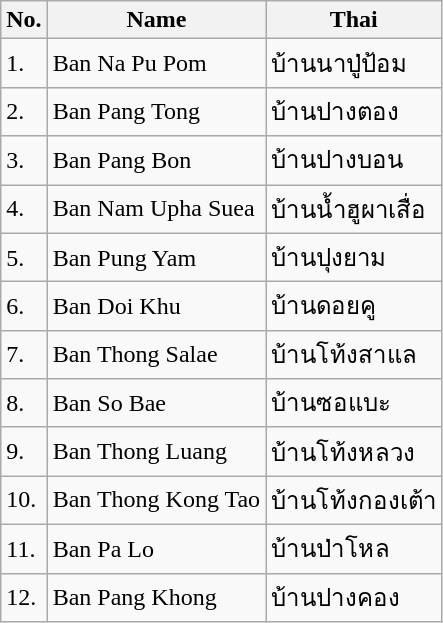<table class="wikitable sortable">
<tr>
<th>No.</th>
<th>Name</th>
<th>Thai</th>
</tr>
<tr>
<td>1.</td>
<td>Ban Na Pu Pom</td>
<td>บ้านนาปู่ป้อม</td>
</tr>
<tr>
<td>2.</td>
<td>Ban Pang Tong</td>
<td>บ้านปางตอง</td>
</tr>
<tr>
<td>3.</td>
<td>Ban Pang Bon</td>
<td>บ้านปางบอน</td>
</tr>
<tr>
<td>4.</td>
<td>Ban Nam Upha Suea</td>
<td>บ้านน้ำฮูผาเสื่อ</td>
</tr>
<tr>
<td>5.</td>
<td>Ban Pung Yam</td>
<td>บ้านปุงยาม</td>
</tr>
<tr>
<td>6.</td>
<td>Ban Doi Khu</td>
<td>บ้านดอยคู</td>
</tr>
<tr>
<td>7.</td>
<td>Ban Thong Salae</td>
<td>บ้านโท้งสาแล</td>
</tr>
<tr>
<td>8.</td>
<td>Ban So Bae</td>
<td>บ้านซอแบะ</td>
</tr>
<tr>
<td>9.</td>
<td>Ban Thong Luang</td>
<td>บ้านโท้งหลวง</td>
</tr>
<tr>
<td>10.</td>
<td>Ban Thong Kong Tao</td>
<td>บ้านโท้งกองเต้า</td>
</tr>
<tr>
<td>11.</td>
<td>Ban Pa Lo</td>
<td>บ้านป่าโหล</td>
</tr>
<tr>
<td>12.</td>
<td>Ban Pang Khong</td>
<td>บ้านปางคอง</td>
</tr>
</table>
